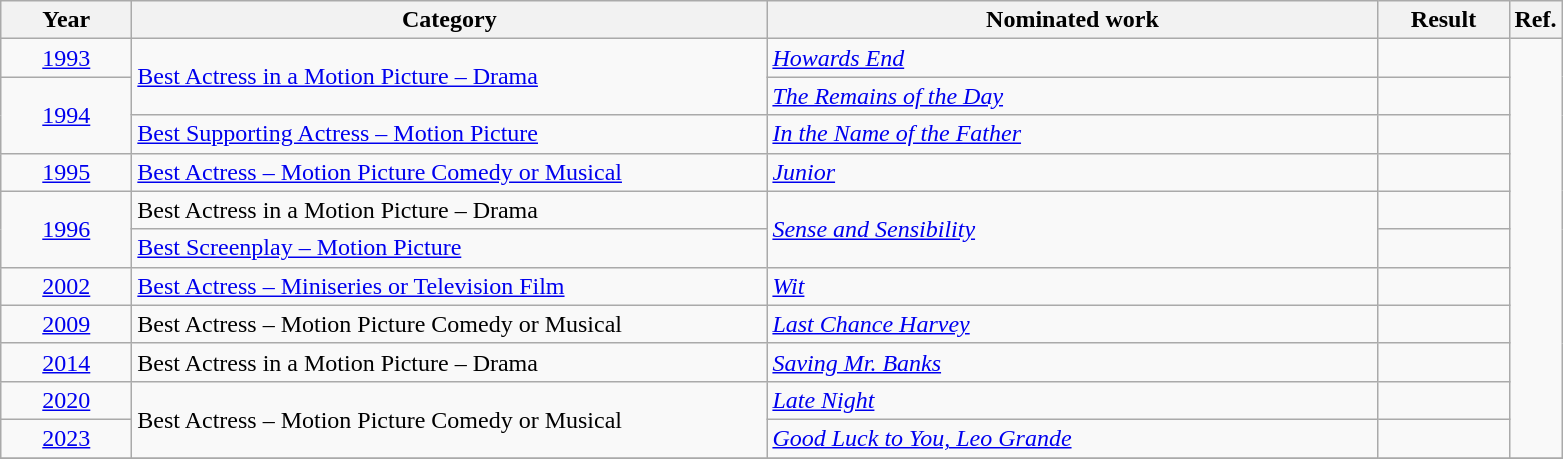<table class=wikitable>
<tr>
<th scope="col" style="width:5em;">Year</th>
<th scope="col" style="width:26em;">Category</th>
<th scope="col" style="width:25em;">Nominated work</th>
<th scope="col" style="width:5em;">Result</th>
<th>Ref.</th>
</tr>
<tr>
<td style="text-align:center;"><a href='#'>1993</a></td>
<td rowspan=2><a href='#'>Best Actress in a Motion Picture – Drama</a></td>
<td><em><a href='#'>Howards End</a></em></td>
<td></td>
<td rowspan=11></td>
</tr>
<tr>
<td rowspan=2 style="text-align:center;"><a href='#'>1994</a></td>
<td><em><a href='#'>The Remains of the Day</a></em></td>
<td></td>
</tr>
<tr>
<td><a href='#'>Best Supporting Actress – Motion Picture</a></td>
<td><em><a href='#'>In the Name of the Father</a></em></td>
<td></td>
</tr>
<tr>
<td style="text-align:center;"><a href='#'>1995</a></td>
<td><a href='#'>Best Actress – Motion Picture Comedy or Musical</a></td>
<td><em><a href='#'>Junior</a></em></td>
<td></td>
</tr>
<tr>
<td rowspan=2 style="text-align:center;"><a href='#'>1996</a></td>
<td>Best Actress in a Motion Picture – Drama</td>
<td rowspan=2><em><a href='#'>Sense and Sensibility</a></em></td>
<td></td>
</tr>
<tr>
<td><a href='#'>Best Screenplay – Motion Picture</a></td>
<td></td>
</tr>
<tr>
<td style="text-align:center;"><a href='#'>2002</a></td>
<td><a href='#'>Best Actress – Miniseries or Television Film</a></td>
<td><em><a href='#'>Wit</a></em></td>
<td></td>
</tr>
<tr>
<td style="text-align:center;"><a href='#'>2009</a></td>
<td>Best Actress – Motion Picture Comedy or Musical</td>
<td><em><a href='#'>Last Chance Harvey</a></em></td>
<td></td>
</tr>
<tr>
<td style="text-align:center;"><a href='#'>2014</a></td>
<td>Best Actress in a Motion Picture – Drama</td>
<td><em><a href='#'>Saving Mr. Banks</a></em></td>
<td></td>
</tr>
<tr>
<td style="text-align:center;"><a href='#'>2020</a></td>
<td rowspan=2>Best Actress – Motion Picture Comedy or Musical</td>
<td><em><a href='#'>Late Night</a></em></td>
<td></td>
</tr>
<tr>
<td style="text-align:center;"><a href='#'>2023</a></td>
<td><em><a href='#'>Good Luck to You, Leo Grande</a></em></td>
<td></td>
</tr>
<tr>
</tr>
</table>
